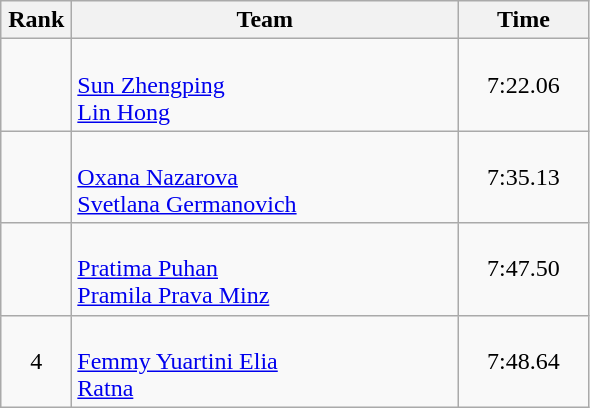<table class=wikitable style="text-align:center">
<tr>
<th width=40>Rank</th>
<th width=250>Team</th>
<th width=80>Time</th>
</tr>
<tr>
<td></td>
<td align=left><br><a href='#'>Sun Zhengping</a><br><a href='#'>Lin Hong</a></td>
<td>7:22.06</td>
</tr>
<tr>
<td></td>
<td align=left><br><a href='#'>Oxana Nazarova</a><br><a href='#'>Svetlana Germanovich</a></td>
<td>7:35.13</td>
</tr>
<tr>
<td></td>
<td align=left><br><a href='#'>Pratima Puhan</a><br><a href='#'>Pramila Prava Minz</a></td>
<td>7:47.50</td>
</tr>
<tr>
<td>4</td>
<td align=left><br><a href='#'>Femmy Yuartini Elia</a><br><a href='#'>Ratna</a></td>
<td>7:48.64</td>
</tr>
</table>
